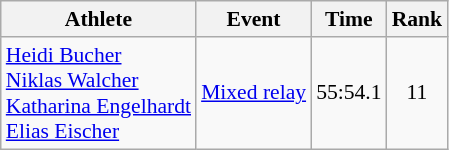<table class="wikitable" style="font-size:90%">
<tr>
<th>Athlete</th>
<th>Event</th>
<th>Time</th>
<th>Rank</th>
</tr>
<tr align=center>
<td align=left><a href='#'>Heidi Bucher</a><br><a href='#'>Niklas Walcher</a><br><a href='#'>Katharina Engelhardt</a><br><a href='#'>Elias Eischer</a></td>
<td align=left><a href='#'>Mixed relay</a></td>
<td>55:54.1</td>
<td>11</td>
</tr>
</table>
